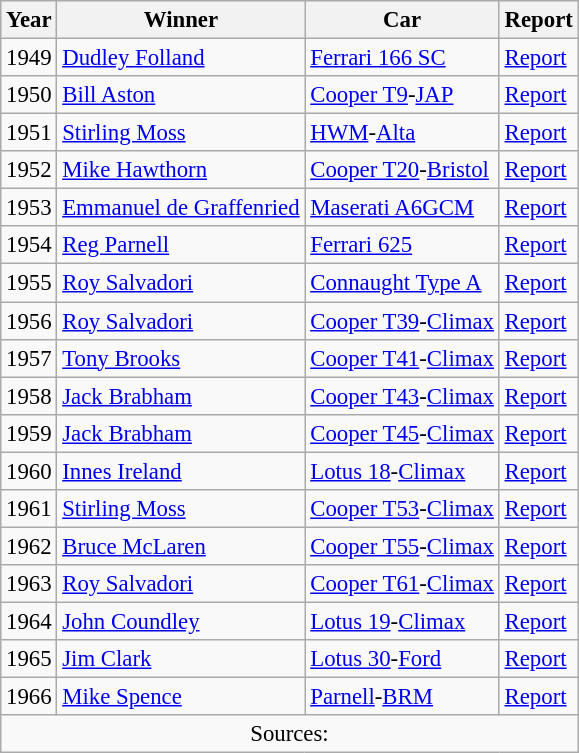<table class="wikitable" style="font-size: 95%;">
<tr>
<th>Year</th>
<th>Winner</th>
<th>Car</th>
<th>Report</th>
</tr>
<tr>
<td>1949</td>
<td> <a href='#'>Dudley Folland</a></td>
<td><a href='#'>Ferrari 166 SC</a></td>
<td><a href='#'>Report</a></td>
</tr>
<tr>
<td>1950</td>
<td> <a href='#'>Bill Aston</a></td>
<td><a href='#'>Cooper T9</a>-<a href='#'>JAP</a></td>
<td><a href='#'>Report</a></td>
</tr>
<tr>
<td>1951</td>
<td> <a href='#'>Stirling Moss</a></td>
<td><a href='#'>HWM</a>-<a href='#'>Alta</a></td>
<td><a href='#'>Report</a></td>
</tr>
<tr>
<td>1952</td>
<td> <a href='#'>Mike Hawthorn</a></td>
<td><a href='#'>Cooper T20</a>-<a href='#'>Bristol</a></td>
<td><a href='#'>Report</a></td>
</tr>
<tr>
<td>1953</td>
<td> <a href='#'>Emmanuel de Graffenried</a></td>
<td><a href='#'>Maserati A6GCM</a></td>
<td><a href='#'>Report</a></td>
</tr>
<tr>
<td>1954</td>
<td> <a href='#'>Reg Parnell</a></td>
<td><a href='#'>Ferrari 625</a></td>
<td><a href='#'>Report</a></td>
</tr>
<tr>
<td>1955</td>
<td> <a href='#'>Roy Salvadori</a></td>
<td><a href='#'>Connaught Type A</a></td>
<td><a href='#'>Report</a></td>
</tr>
<tr>
<td>1956</td>
<td> <a href='#'>Roy Salvadori</a></td>
<td><a href='#'>Cooper T39</a>-<a href='#'>Climax</a></td>
<td><a href='#'>Report</a></td>
</tr>
<tr>
<td>1957</td>
<td> <a href='#'>Tony Brooks</a></td>
<td><a href='#'>Cooper T41</a>-<a href='#'>Climax</a></td>
<td><a href='#'>Report</a></td>
</tr>
<tr>
<td>1958</td>
<td> <a href='#'>Jack Brabham</a></td>
<td><a href='#'>Cooper T43</a>-<a href='#'>Climax</a></td>
<td><a href='#'>Report</a></td>
</tr>
<tr>
<td>1959</td>
<td> <a href='#'>Jack Brabham</a></td>
<td><a href='#'>Cooper T45</a>-<a href='#'>Climax</a></td>
<td><a href='#'>Report</a></td>
</tr>
<tr>
<td>1960</td>
<td> <a href='#'>Innes Ireland</a></td>
<td><a href='#'>Lotus 18</a>-<a href='#'>Climax</a></td>
<td><a href='#'>Report</a></td>
</tr>
<tr>
<td>1961</td>
<td> <a href='#'>Stirling Moss</a></td>
<td><a href='#'>Cooper T53</a>-<a href='#'>Climax</a></td>
<td><a href='#'>Report</a></td>
</tr>
<tr>
<td>1962</td>
<td> <a href='#'>Bruce McLaren</a></td>
<td><a href='#'>Cooper T55</a>-<a href='#'>Climax</a></td>
<td><a href='#'>Report</a></td>
</tr>
<tr>
<td>1963</td>
<td> <a href='#'>Roy Salvadori</a></td>
<td><a href='#'>Cooper T61</a>-<a href='#'>Climax</a></td>
<td><a href='#'>Report</a></td>
</tr>
<tr>
<td>1964</td>
<td> <a href='#'>John Coundley</a></td>
<td><a href='#'>Lotus 19</a>-<a href='#'>Climax</a></td>
<td><a href='#'>Report</a></td>
</tr>
<tr>
<td>1965</td>
<td> <a href='#'>Jim Clark</a></td>
<td><a href='#'>Lotus 30</a>-<a href='#'>Ford</a></td>
<td><a href='#'>Report</a></td>
</tr>
<tr>
<td>1966</td>
<td> <a href='#'>Mike Spence</a></td>
<td><a href='#'>Parnell</a>-<a href='#'>BRM</a></td>
<td><a href='#'>Report</a></td>
</tr>
<tr>
<td colspan=4 style="text-align: center;">Sources:</td>
</tr>
</table>
